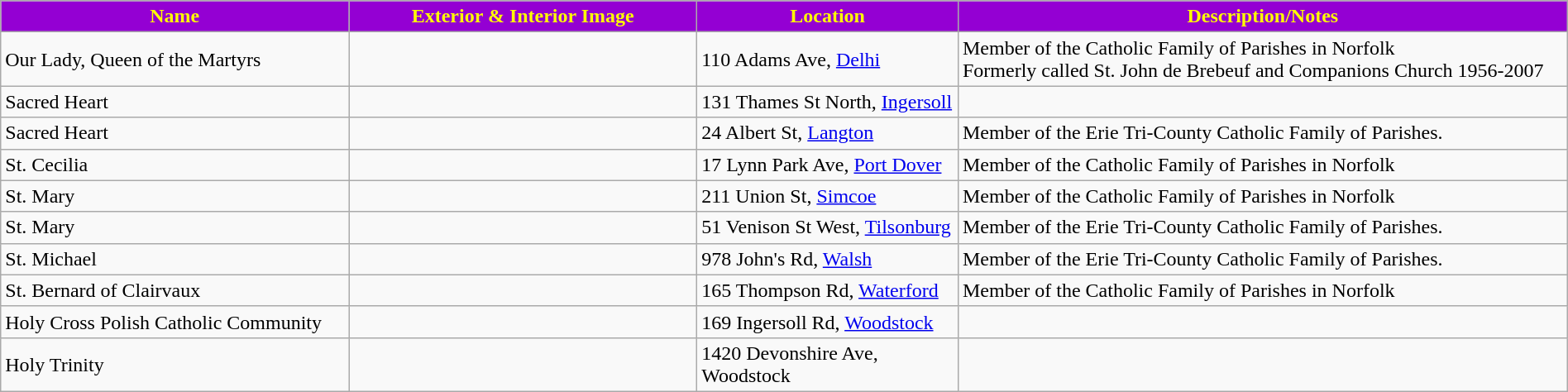<table class="wikitable sortable" style="width:100%">
<tr>
<th style="background:darkviolet; color:yellow;" width="20%"><strong>Name</strong></th>
<th style="background:darkviolet; color:yellow;" width="20%"><strong>Exterior & Interior Image</strong></th>
<th style="background:darkviolet; color:yellow;" width="15%"><strong>Location</strong></th>
<th style="background:darkviolet; color:yellow;" width="35%"><strong>Description/Notes<em></th>
</tr>
<tr>
<td>Our Lady, Queen of the Martyrs</td>
<td></td>
<td>110 Adams Ave, <a href='#'>Delhi</a></td>
<td>Member of the Catholic Family of Parishes in Norfolk<br>Formerly called St. John de Brebeuf and Companions Church 1956-2007</td>
</tr>
<tr>
<td>Sacred Heart</td>
<td><br></td>
<td>131 Thames St North, <a href='#'>Ingersoll</a></td>
<td></td>
</tr>
<tr>
<td>Sacred Heart</td>
<td></td>
<td>24 Albert St, <a href='#'>Langton</a></td>
<td>Member of the Erie Tri-County Catholic Family of Parishes.</td>
</tr>
<tr>
<td>St. Cecilia</td>
<td></td>
<td>17 Lynn Park Ave, <a href='#'>Port Dover</a></td>
<td>Member of the Catholic Family of Parishes in Norfolk</td>
</tr>
<tr>
<td>St. Mary</td>
<td></td>
<td>211 Union St, <a href='#'>Simcoe</a></td>
<td>Member of the Catholic Family of Parishes in Norfolk</td>
</tr>
<tr>
<td>St. Mary</td>
<td></td>
<td>51 Venison St West, <a href='#'>Tilsonburg</a></td>
<td>Member of the Erie Tri-County Catholic Family of Parishes.</td>
</tr>
<tr>
<td>St. Michael</td>
<td></td>
<td>978 John's Rd, <a href='#'>Walsh</a></td>
<td>Member of the Erie Tri-County Catholic Family of Parishes.</td>
</tr>
<tr>
<td>St. Bernard of Clairvaux</td>
<td></td>
<td>165 Thompson Rd, <a href='#'>Waterford</a></td>
<td>Member of the Catholic Family of Parishes in Norfolk</td>
</tr>
<tr>
<td>Holy Cross Polish Catholic Community</td>
<td></td>
<td>169 Ingersoll Rd, <a href='#'>Woodstock</a></td>
<td></td>
</tr>
<tr>
<td>Holy Trinity</td>
<td></td>
<td>1420 Devonshire Ave, Woodstock</td>
<td></td>
</tr>
</table>
